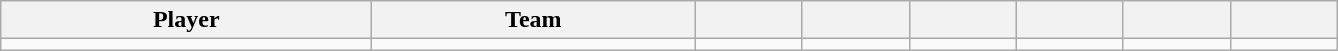<table class="wikitable sortable">
<tr>
<th style="width: 15em;">Player</th>
<th style="width: 13em;">Team</th>
<th style="width: 4em;"></th>
<th style="width: 4em;"></th>
<th style="width: 4em;"></th>
<th style="width: 4em;"></th>
<th style="width: 4em;"></th>
<th style="width: 4em;"></th>
</tr>
<tr>
<td><span></span></td>
<td></td>
<td></td>
<td></td>
<td></td>
<td></td>
<td></td>
<td></td>
</tr>
</table>
